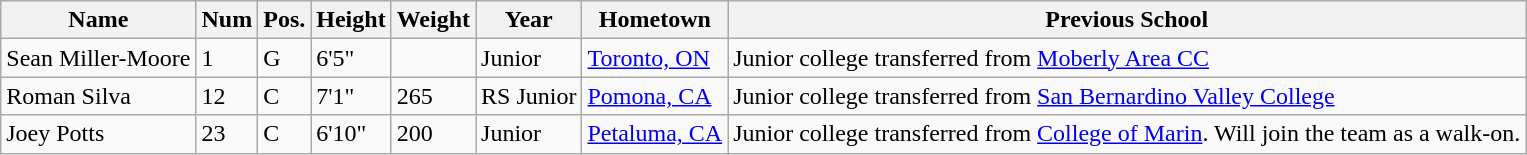<table class="wikitable sortable" style="font-size:100%;" border="1">
<tr>
<th>Name</th>
<th>Num</th>
<th>Pos.</th>
<th>Height</th>
<th>Weight</th>
<th>Year</th>
<th>Hometown</th>
<th class="unsortable">Previous School</th>
</tr>
<tr>
<td>Sean Miller-Moore</td>
<td>1</td>
<td>G</td>
<td>6'5"</td>
<td></td>
<td>Junior</td>
<td><a href='#'>Toronto, ON</a></td>
<td>Junior college transferred from <a href='#'>Moberly Area CC</a></td>
</tr>
<tr>
<td>Roman Silva</td>
<td>12</td>
<td>C</td>
<td>7'1"</td>
<td>265</td>
<td>RS Junior</td>
<td><a href='#'>Pomona, CA</a></td>
<td>Junior college transferred from <a href='#'>San Bernardino Valley College</a></td>
</tr>
<tr>
<td>Joey Potts</td>
<td>23</td>
<td>C</td>
<td>6'10"</td>
<td>200</td>
<td>Junior</td>
<td><a href='#'>Petaluma, CA</a></td>
<td>Junior college transferred from <a href='#'>College of Marin</a>. Will join the team as a walk-on.</td>
</tr>
</table>
